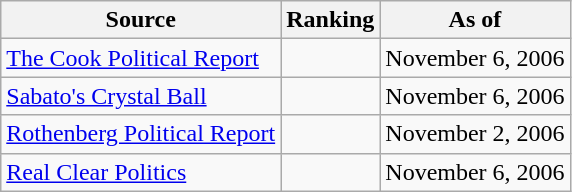<table class="wikitable" style="text-align:center">
<tr>
<th>Source</th>
<th>Ranking</th>
<th>As of</th>
</tr>
<tr>
<td align=left><a href='#'>The Cook Political Report</a></td>
<td></td>
<td>November 6, 2006</td>
</tr>
<tr>
<td align=left><a href='#'>Sabato's Crystal Ball</a></td>
<td></td>
<td>November 6, 2006</td>
</tr>
<tr>
<td align=left><a href='#'>Rothenberg Political Report</a></td>
<td></td>
<td>November 2, 2006</td>
</tr>
<tr>
<td align=left><a href='#'>Real Clear Politics</a></td>
<td></td>
<td>November 6, 2006</td>
</tr>
</table>
